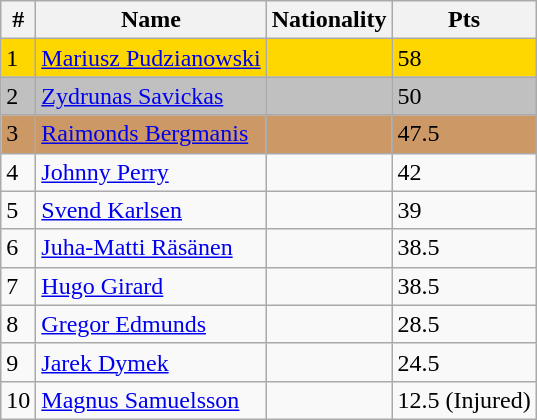<table class="wikitable">
<tr>
<th>#</th>
<th>Name</th>
<th>Nationality</th>
<th>Pts</th>
</tr>
<tr style="background:gold;">
<td>1</td>
<td><a href='#'>Mariusz Pudzianowski</a></td>
<td></td>
<td>58</td>
</tr>
<tr style="background:silver;">
<td>2</td>
<td><a href='#'>Zydrunas Savickas</a></td>
<td></td>
<td>50</td>
</tr>
<tr style="background:#c96;">
<td>3</td>
<td><a href='#'>Raimonds Bergmanis</a></td>
<td></td>
<td>47.5</td>
</tr>
<tr>
<td>4</td>
<td><a href='#'>Johnny Perry</a></td>
<td></td>
<td>42</td>
</tr>
<tr>
<td>5</td>
<td><a href='#'>Svend Karlsen</a></td>
<td></td>
<td>39</td>
</tr>
<tr>
<td>6</td>
<td><a href='#'>Juha-Matti Räsänen</a></td>
<td></td>
<td>38.5</td>
</tr>
<tr>
<td>7</td>
<td><a href='#'>Hugo Girard</a></td>
<td></td>
<td>38.5</td>
</tr>
<tr>
<td>8</td>
<td><a href='#'>Gregor Edmunds</a></td>
<td></td>
<td>28.5</td>
</tr>
<tr>
<td>9</td>
<td><a href='#'>Jarek Dymek</a></td>
<td></td>
<td>24.5</td>
</tr>
<tr>
<td>10</td>
<td><a href='#'>Magnus Samuelsson</a></td>
<td></td>
<td>12.5 (Injured)</td>
</tr>
</table>
